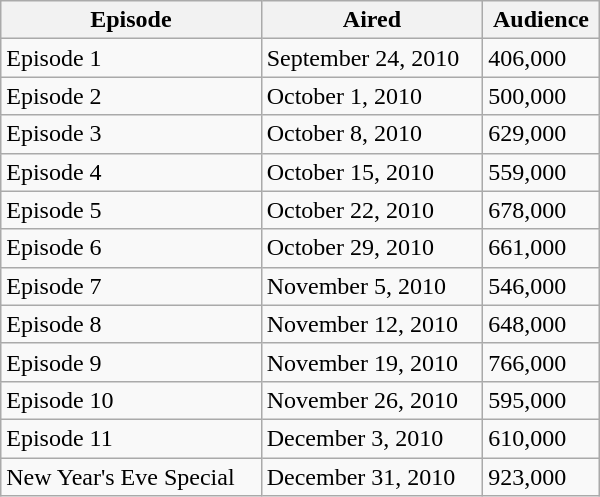<table class="wikitable" border="1" width ="400">
<tr>
<th>Episode</th>
<th>Aired</th>
<th>Audience</th>
</tr>
<tr>
<td>Episode 1</td>
<td>September 24, 2010</td>
<td>406,000</td>
</tr>
<tr>
<td>Episode 2</td>
<td>October 1, 2010</td>
<td>500,000</td>
</tr>
<tr>
<td>Episode 3</td>
<td>October 8, 2010</td>
<td>629,000</td>
</tr>
<tr>
<td>Episode 4</td>
<td>October 15, 2010</td>
<td>559,000</td>
</tr>
<tr>
<td>Episode 5</td>
<td>October 22, 2010</td>
<td>678,000</td>
</tr>
<tr>
<td>Episode 6</td>
<td>October 29, 2010</td>
<td>661,000</td>
</tr>
<tr>
<td>Episode 7</td>
<td>November 5, 2010</td>
<td>546,000</td>
</tr>
<tr>
<td>Episode 8</td>
<td>November 12, 2010</td>
<td>648,000</td>
</tr>
<tr>
<td>Episode 9</td>
<td>November 19, 2010</td>
<td>766,000</td>
</tr>
<tr>
<td>Episode 10</td>
<td>November 26, 2010</td>
<td>595,000</td>
</tr>
<tr>
<td>Episode 11</td>
<td>December 3, 2010</td>
<td>610,000</td>
</tr>
<tr>
<td>New Year's Eve Special</td>
<td>December 31, 2010</td>
<td>923,000</td>
</tr>
</table>
